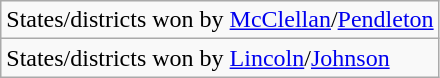<table class="wikitable">
<tr>
<td>States/districts won by <a href='#'>McClellan</a>/<a href='#'>Pendleton</a></td>
</tr>
<tr>
<td>States/districts won by <a href='#'>Lincoln</a>/<a href='#'>Johnson</a></td>
</tr>
</table>
